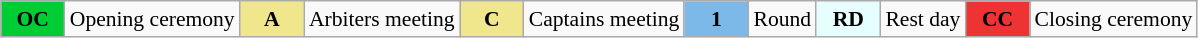<table class="wikitable" style="margin:0.5em auto; font-size:90%;position:relative;">
<tr>
<td style="width:2.5em; background:#0c3; text-align:center;"><strong>OC</strong></td>
<td>Opening ceremony</td>
<td style="width:2.5em; background:khaki; text-align:center;"><strong>A</strong></td>
<td>Arbiters meeting</td>
<td style="width:2.5em; background:khaki; text-align:center;"><strong>C</strong></td>
<td>Captains meeting</td>
<td style="width:2.5em; background:#7CB9E8; text-align:center"><strong>1</strong></td>
<td>Round</td>
<td style="width:2.5em; background:#E7FEFF; text-align:center"><strong>RD</strong></td>
<td>Rest day</td>
<td style="width:2.5em; background:#e33; text-align:center;"><strong>CC</strong></td>
<td>Closing ceremony</td>
</tr>
</table>
